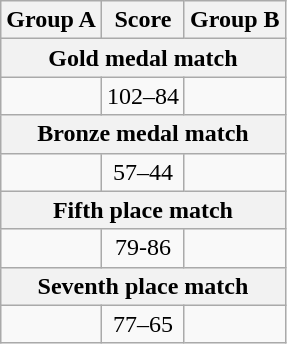<table class="wikitable">
<tr>
<th>Group A</th>
<th>Score</th>
<th>Group B</th>
</tr>
<tr>
<th colspan=3>Gold medal match</th>
</tr>
<tr>
<td><strong></strong></td>
<td align=center>102–84</td>
<td></td>
</tr>
<tr>
<th colspan=3>Bronze medal match</th>
</tr>
<tr>
<td><strong></strong></td>
<td align=center>57–44</td>
<td></td>
</tr>
<tr>
<th colspan=3>Fifth place match</th>
</tr>
<tr>
<td></td>
<td align=center>79-86</td>
<td><strong></strong></td>
</tr>
<tr>
<th colspan=3>Seventh place match</th>
</tr>
<tr>
<td><strong></strong></td>
<td align=center>77–65</td>
<td></td>
</tr>
</table>
